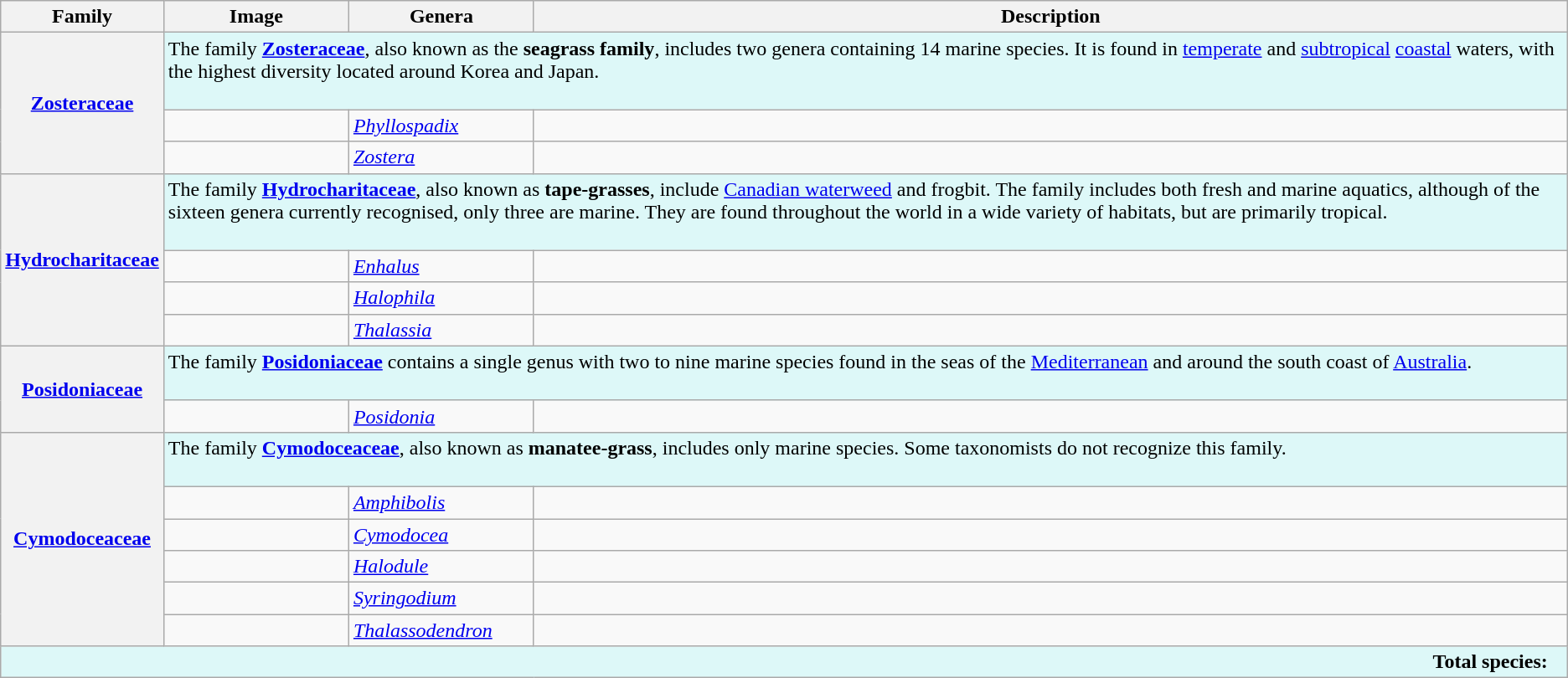<table class="wikitable">
<tr>
<th>Family</th>
<th width=140px>Image</th>
<th width=140px>Genera</th>
<th>Description</th>
</tr>
<tr>
<th rowspan=3><a href='#'>Zosteraceae</a></th>
<td colspan=3 style="text-align:left; background:#ddf8f8;">The family <strong><a href='#'>Zosteraceae</a></strong>, also known as the <strong>seagrass family</strong>, includes two genera containing 14 marine species. It is found in <a href='#'>temperate</a> and <a href='#'>subtropical</a> <a href='#'>coastal</a> waters, with the highest diversity located around Korea and Japan.<br><br></td>
</tr>
<tr>
<td></td>
<td><em><a href='#'>Phyllospadix</a></em></td>
<td></td>
</tr>
<tr>
<td></td>
<td><em><a href='#'>Zostera</a></em></td>
<td></td>
</tr>
<tr>
<th rowspan=4><a href='#'>Hydrocharitaceae</a></th>
<td colspan=3 style="text-align:left; background:#ddf8f8;">The family <strong><a href='#'>Hydrocharitaceae</a></strong>, also known as <strong>tape-grasses</strong>, include <a href='#'>Canadian waterweed</a> and frogbit. The family includes both fresh and marine aquatics, although of the sixteen genera currently recognised, only three are marine. They are found throughout the world in a wide variety of habitats, but are primarily tropical.<br><br></td>
</tr>
<tr>
<td></td>
<td><em><a href='#'>Enhalus</a></em></td>
<td></td>
</tr>
<tr>
<td></td>
<td><em><a href='#'>Halophila</a></em></td>
<td></td>
</tr>
<tr>
<td></td>
<td><a href='#'><em>Thalassia</em></a></td>
<td></td>
</tr>
<tr>
<th rowspan=2><a href='#'>Posidoniaceae</a></th>
<td colspan=3 style="text-align:left; background:#ddf8f8;">The family <strong><a href='#'>Posidoniaceae</a></strong> contains a single genus with two to nine marine species found in the seas of the <a href='#'>Mediterranean</a> and around the south coast of <a href='#'>Australia</a>.<br><br></td>
</tr>
<tr>
<td></td>
<td><em><a href='#'>Posidonia</a></em></td>
<td></td>
</tr>
<tr>
<th rowspan=6><a href='#'>Cymodoceaceae</a></th>
<td colspan=3 style="text-align:left; background:#ddf8f8;">The family <strong><a href='#'>Cymodoceaceae</a></strong>, also known as <strong>manatee-grass</strong>, includes only marine species. Some taxonomists do not recognize this family.<br><br></td>
</tr>
<tr>
<td></td>
<td><em><a href='#'>Amphibolis</a></em></td>
<td></td>
</tr>
<tr>
<td></td>
<td><em><a href='#'>Cymodocea</a></em></td>
<td></td>
</tr>
<tr>
<td></td>
<td><em><a href='#'>Halodule</a></em></td>
<td></td>
</tr>
<tr>
<td></td>
<td><em><a href='#'>Syringodium</a></em></td>
<td></td>
</tr>
<tr>
<td></td>
<td><em><a href='#'>Thalassodendron</a></em></td>
<td></td>
</tr>
<tr style="background:#ddf8f8;">
<td colspan=4 style="text-align:right; "><strong>Total species:   </strong></td>
</tr>
</table>
